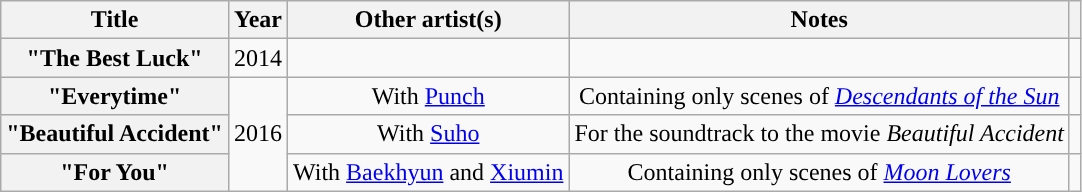<table class="wikitable plainrowheaders" style="text-align:center">
<tr>
<th scope="col">Title</th>
<th scope="col">Year</th>
<th>Other artist(s)</th>
<th scope="col">Notes</th>
<th scope="col" class="unsortable"></th>
</tr>
<tr>
<th scope="row">"The Best Luck"</th>
<td>2014</td>
<td></td>
<td></td>
<td></td>
</tr>
<tr>
<th scope="row">"Everytime"</th>
<td rowspan="3">2016</td>
<td>With <a href='#'>Punch</a></td>
<td>Containing only scenes of <em><a href='#'>Descendants of the Sun</a></em></td>
<td></td>
</tr>
<tr>
<th scope="row">"Beautiful Accident"</th>
<td>With <a href='#'>Suho</a></td>
<td>For the soundtrack to the movie <em>Beautiful Accident</em></td>
<td></td>
</tr>
<tr>
<th scope="row">"For You"</th>
<td>With <a href='#'>Baekhyun</a> and <a href='#'>Xiumin</a></td>
<td>Containing only scenes of <em><a href='#'>Moon Lovers</a></em></td>
<td></td>
</tr>
</table>
